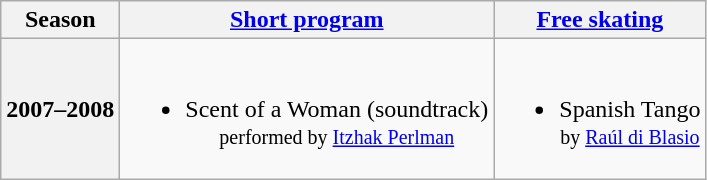<table class="wikitable"  style="text-align:center">
<tr>
<th>Season</th>
<th><a href='#'>Short program</a></th>
<th><a href='#'>Free skating</a></th>
</tr>
<tr>
<th>2007–2008</th>
<td><br><ul><li>Scent of a Woman (soundtrack) <br><small> performed by <a href='#'>Itzhak Perlman</a> </small></li></ul></td>
<td><br><ul><li>Spanish Tango <br><small> by <a href='#'>Raúl di Blasio</a> </small></li></ul></td>
</tr>
</table>
